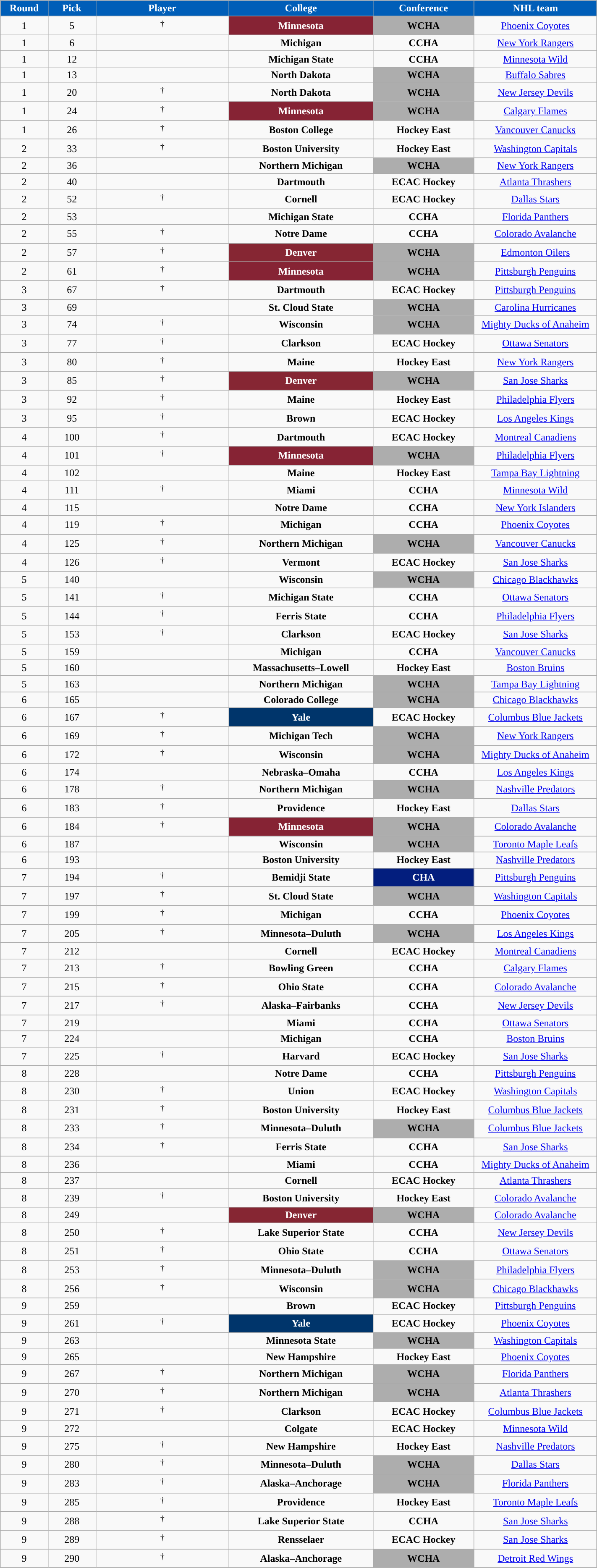<table class="wikitable sortable" width="75%">
<tr>
<th style="color:white; background-color:#005EB8; width: 4em;">Round</th>
<th style="color:white; background-color:#005EB8; width: 4em;">Pick</th>
<th style="color:white; background-color:#005EB8; width: 12em;">Player</th>
<th style="color:white; background-color:#005EB8; width: 13em;">College</th>
<th style="color:white; background-color:#005EB8; width: 9em;">Conference</th>
<th style="color:white; background-color:#005EB8; width: 11em;">NHL team</th>
</tr>
<tr align="center" bgcolor="">
<td>1</td>
<td>5</td>
<td> <sup>†</sup></td>
<td style="color:white; background:#862334; "><strong>Minnesota</strong></td>
<td style="color:black; background:#ADADAD; "><strong>WCHA</strong></td>
<td><a href='#'>Phoenix Coyotes</a></td>
</tr>
<tr align="center" bgcolor="">
<td>1</td>
<td>6</td>
<td></td>
<td><strong>Michigan</strong></td>
<td><strong>CCHA</strong></td>
<td><a href='#'>New York Rangers</a></td>
</tr>
<tr align="center" bgcolor="">
<td>1</td>
<td>12</td>
<td></td>
<td><strong>Michigan State</strong></td>
<td><strong>CCHA</strong></td>
<td><a href='#'>Minnesota Wild</a></td>
</tr>
<tr align="center" bgcolor="">
<td>1</td>
<td>13</td>
<td></td>
<td><strong>North Dakota</strong></td>
<td style="color:black; background:#ADADAD; "><strong>WCHA</strong></td>
<td><a href='#'>Buffalo Sabres</a></td>
</tr>
<tr align="center" bgcolor="">
<td>1</td>
<td>20</td>
<td> <sup>†</sup></td>
<td><strong>North Dakota</strong></td>
<td style="color:black; background:#ADADAD; "><strong>WCHA</strong></td>
<td><a href='#'>New Jersey Devils</a></td>
</tr>
<tr align="center" bgcolor="">
<td>1</td>
<td>24</td>
<td> <sup>†</sup></td>
<td style="color:white; background:#862334; "><strong>Minnesota</strong></td>
<td style="color:black; background:#ADADAD; "><strong>WCHA</strong></td>
<td><a href='#'>Calgary Flames</a></td>
</tr>
<tr align="center" bgcolor="">
<td>1</td>
<td>26</td>
<td> <sup>†</sup></td>
<td><strong>Boston College</strong></td>
<td><strong>Hockey East</strong></td>
<td><a href='#'>Vancouver Canucks</a></td>
</tr>
<tr align="center" bgcolor="">
<td>2</td>
<td>33</td>
<td> <sup>†</sup></td>
<td><strong>Boston University</strong></td>
<td><strong>Hockey East</strong></td>
<td><a href='#'>Washington Capitals</a></td>
</tr>
<tr align="center" bgcolor="">
<td>2</td>
<td>36</td>
<td></td>
<td><strong>Northern Michigan</strong></td>
<td style="color:black; background:#ADADAD; "><strong>WCHA</strong></td>
<td><a href='#'>New York Rangers</a></td>
</tr>
<tr align="center" bgcolor="">
<td>2</td>
<td>40</td>
<td></td>
<td><strong>Dartmouth</strong></td>
<td><strong>ECAC Hockey</strong></td>
<td><a href='#'>Atlanta Thrashers</a></td>
</tr>
<tr align="center" bgcolor="">
<td>2</td>
<td>52</td>
<td> <sup>†</sup></td>
<td><strong>Cornell</strong></td>
<td><strong>ECAC Hockey</strong></td>
<td><a href='#'>Dallas Stars</a></td>
</tr>
<tr align="center" bgcolor="">
<td>2</td>
<td>53</td>
<td></td>
<td><strong>Michigan State</strong></td>
<td><strong>CCHA</strong></td>
<td><a href='#'>Florida Panthers</a></td>
</tr>
<tr align="center" bgcolor="">
<td>2</td>
<td>55</td>
<td> <sup>†</sup></td>
<td><strong>Notre Dame</strong></td>
<td><strong>CCHA</strong></td>
<td><a href='#'>Colorado Avalanche</a></td>
</tr>
<tr align="center" bgcolor="">
<td>2</td>
<td>57</td>
<td> <sup>†</sup></td>
<td style="color:white; background:#862633; "><strong>Denver</strong></td>
<td style="color:black; background:#ADADAD; "><strong>WCHA</strong></td>
<td><a href='#'>Edmonton Oilers</a></td>
</tr>
<tr align="center" bgcolor="">
<td>2</td>
<td>61</td>
<td> <sup>†</sup></td>
<td style="color:white; background:#862334; "><strong>Minnesota</strong></td>
<td style="color:black; background:#ADADAD; "><strong>WCHA</strong></td>
<td><a href='#'>Pittsburgh Penguins</a></td>
</tr>
<tr align="center" bgcolor="">
<td>3</td>
<td>67</td>
<td> <sup>†</sup></td>
<td><strong>Dartmouth</strong></td>
<td><strong>ECAC Hockey</strong></td>
<td><a href='#'>Pittsburgh Penguins</a></td>
</tr>
<tr align="center" bgcolor="">
<td>3</td>
<td>69</td>
<td></td>
<td><strong>St. Cloud State</strong></td>
<td style="color:black; background:#ADADAD; "><strong>WCHA</strong></td>
<td><a href='#'>Carolina Hurricanes</a></td>
</tr>
<tr align="center" bgcolor="">
<td>3</td>
<td>74</td>
<td> <sup>†</sup></td>
<td><strong>Wisconsin</strong></td>
<td style="color:black; background:#ADADAD; "><strong>WCHA</strong></td>
<td><a href='#'>Mighty Ducks of Anaheim</a></td>
</tr>
<tr align="center" bgcolor="">
<td>3</td>
<td>77</td>
<td> <sup>†</sup></td>
<td><strong>Clarkson</strong></td>
<td><strong>ECAC Hockey</strong></td>
<td><a href='#'>Ottawa Senators</a></td>
</tr>
<tr align="center" bgcolor="">
<td>3</td>
<td>80</td>
<td> <sup>†</sup></td>
<td><strong>Maine</strong></td>
<td><strong>Hockey East</strong></td>
<td><a href='#'>New York Rangers</a></td>
</tr>
<tr align="center" bgcolor="">
<td>3</td>
<td>85</td>
<td> <sup>†</sup></td>
<td style="color:white; background:#862633; "><strong>Denver</strong></td>
<td style="color:black; background:#ADADAD; "><strong>WCHA</strong></td>
<td><a href='#'>San Jose Sharks</a></td>
</tr>
<tr align="center" bgcolor="">
<td>3</td>
<td>92</td>
<td> <sup>†</sup></td>
<td><strong>Maine</strong></td>
<td><strong>Hockey East</strong></td>
<td><a href='#'>Philadelphia Flyers</a></td>
</tr>
<tr align="center" bgcolor="">
<td>3</td>
<td>95</td>
<td> <sup>†</sup></td>
<td><strong>Brown</strong></td>
<td><strong>ECAC Hockey</strong></td>
<td><a href='#'>Los Angeles Kings</a></td>
</tr>
<tr align="center" bgcolor="">
<td>4</td>
<td>100</td>
<td> <sup>†</sup></td>
<td><strong>Dartmouth</strong></td>
<td><strong>ECAC Hockey</strong></td>
<td><a href='#'>Montreal Canadiens</a></td>
</tr>
<tr align="center" bgcolor="">
<td>4</td>
<td>101</td>
<td> <sup>†</sup></td>
<td style="color:white; background:#862334; "><strong>Minnesota</strong></td>
<td style="color:black; background:#ADADAD; "><strong>WCHA</strong></td>
<td><a href='#'>Philadelphia Flyers</a></td>
</tr>
<tr align="center" bgcolor="">
<td>4</td>
<td>102</td>
<td></td>
<td><strong>Maine</strong></td>
<td><strong>Hockey East</strong></td>
<td><a href='#'>Tampa Bay Lightning</a></td>
</tr>
<tr align="center" bgcolor="">
<td>4</td>
<td>111</td>
<td> <sup>†</sup></td>
<td><strong>Miami</strong></td>
<td><strong>CCHA</strong></td>
<td><a href='#'>Minnesota Wild</a></td>
</tr>
<tr align="center" bgcolor="">
<td>4</td>
<td>115</td>
<td></td>
<td><strong>Notre Dame</strong></td>
<td><strong>CCHA</strong></td>
<td><a href='#'>New York Islanders</a></td>
</tr>
<tr align="center" bgcolor="">
<td>4</td>
<td>119</td>
<td> <sup>†</sup></td>
<td><strong>Michigan</strong></td>
<td><strong>CCHA</strong></td>
<td><a href='#'>Phoenix Coyotes</a></td>
</tr>
<tr align="center" bgcolor="">
<td>4</td>
<td>125</td>
<td> <sup>†</sup></td>
<td><strong>Northern Michigan</strong></td>
<td style="color:black; background:#ADADAD; "><strong>WCHA</strong></td>
<td><a href='#'>Vancouver Canucks</a></td>
</tr>
<tr align="center" bgcolor="">
<td>4</td>
<td>126</td>
<td> <sup>†</sup></td>
<td><strong>Vermont</strong></td>
<td><strong>ECAC Hockey</strong></td>
<td><a href='#'>San Jose Sharks</a></td>
</tr>
<tr align="center" bgcolor="">
<td>5</td>
<td>140</td>
<td></td>
<td><strong>Wisconsin</strong></td>
<td style="color:black; background:#ADADAD; "><strong>WCHA</strong></td>
<td><a href='#'>Chicago Blackhawks</a></td>
</tr>
<tr align="center" bgcolor="">
<td>5</td>
<td>141</td>
<td> <sup>†</sup></td>
<td><strong>Michigan State</strong></td>
<td><strong>CCHA</strong></td>
<td><a href='#'>Ottawa Senators</a></td>
</tr>
<tr align="center" bgcolor="">
<td>5</td>
<td>144</td>
<td> <sup>†</sup></td>
<td><strong>Ferris State</strong></td>
<td><strong>CCHA</strong></td>
<td><a href='#'>Philadelphia Flyers</a></td>
</tr>
<tr align="center" bgcolor="">
<td>5</td>
<td>153</td>
<td> <sup>†</sup></td>
<td><strong>Clarkson</strong></td>
<td><strong>ECAC Hockey</strong></td>
<td><a href='#'>San Jose Sharks</a></td>
</tr>
<tr align="center" bgcolor="">
<td>5</td>
<td>159</td>
<td></td>
<td><strong>Michigan</strong></td>
<td><strong>CCHA</strong></td>
<td><a href='#'>Vancouver Canucks</a></td>
</tr>
<tr align="center" bgcolor="">
<td>5</td>
<td>160</td>
<td></td>
<td><strong>Massachusetts–Lowell</strong></td>
<td><strong>Hockey East</strong></td>
<td><a href='#'>Boston Bruins</a></td>
</tr>
<tr align="center" bgcolor="">
<td>5</td>
<td>163</td>
<td></td>
<td><strong>Northern Michigan</strong></td>
<td style="color:black; background:#ADADAD; "><strong>WCHA</strong></td>
<td><a href='#'>Tampa Bay Lightning</a></td>
</tr>
<tr align="center" bgcolor="">
<td>6</td>
<td>165</td>
<td></td>
<td><strong>Colorado College</strong></td>
<td style="color:black; background:#ADADAD; "><strong>WCHA</strong></td>
<td><a href='#'>Chicago Blackhawks</a></td>
</tr>
<tr align="center" bgcolor="">
<td>6</td>
<td>167</td>
<td> <sup>†</sup></td>
<td style="color:white; background:#00356B"><strong>Yale</strong></td>
<td><strong>ECAC Hockey</strong></td>
<td><a href='#'>Columbus Blue Jackets</a></td>
</tr>
<tr align="center" bgcolor="">
<td>6</td>
<td>169</td>
<td> <sup>†</sup></td>
<td><strong>Michigan Tech</strong></td>
<td style="color:black; background:#ADADAD; "><strong>WCHA</strong></td>
<td><a href='#'>New York Rangers</a></td>
</tr>
<tr align="center" bgcolor="">
<td>6</td>
<td>172</td>
<td> <sup>†</sup></td>
<td><strong>Wisconsin</strong></td>
<td style="color:black; background:#ADADAD; "><strong>WCHA</strong></td>
<td><a href='#'>Mighty Ducks of Anaheim</a></td>
</tr>
<tr align="center" bgcolor="">
<td>6</td>
<td>174</td>
<td></td>
<td><strong>Nebraska–Omaha</strong></td>
<td><strong>CCHA</strong></td>
<td><a href='#'>Los Angeles Kings</a></td>
</tr>
<tr align="center" bgcolor="">
<td>6</td>
<td>178</td>
<td> <sup>†</sup></td>
<td><strong>Northern Michigan</strong></td>
<td style="color:black; background:#ADADAD; "><strong>WCHA</strong></td>
<td><a href='#'>Nashville Predators</a></td>
</tr>
<tr align="center" bgcolor="">
<td>6</td>
<td>183</td>
<td> <sup>†</sup></td>
<td><strong>Providence</strong></td>
<td><strong>Hockey East</strong></td>
<td><a href='#'>Dallas Stars</a></td>
</tr>
<tr align="center" bgcolor="">
<td>6</td>
<td>184</td>
<td> <sup>†</sup></td>
<td style="color:white; background:#862334; "><strong>Minnesota</strong></td>
<td style="color:black; background:#ADADAD; "><strong>WCHA</strong></td>
<td><a href='#'>Colorado Avalanche</a></td>
</tr>
<tr align="center" bgcolor="">
<td>6</td>
<td>187</td>
<td></td>
<td><strong>Wisconsin</strong></td>
<td style="color:black; background:#ADADAD; "><strong>WCHA</strong></td>
<td><a href='#'>Toronto Maple Leafs</a></td>
</tr>
<tr align="center" bgcolor="">
<td>6</td>
<td>193</td>
<td></td>
<td><strong>Boston University</strong></td>
<td><strong>Hockey East</strong></td>
<td><a href='#'>Nashville Predators</a></td>
</tr>
<tr align="center" bgcolor="">
<td>7</td>
<td>194</td>
<td> <sup>†</sup></td>
<td><strong>Bemidji State</strong></td>
<td style="color:white; background:#031e7e; "><strong>CHA</strong></td>
<td><a href='#'>Pittsburgh Penguins</a></td>
</tr>
<tr align="center" bgcolor="">
<td>7</td>
<td>197</td>
<td> <sup>†</sup></td>
<td><strong>St. Cloud State</strong></td>
<td style="color:black; background:#ADADAD; "><strong>WCHA</strong></td>
<td><a href='#'>Washington Capitals</a></td>
</tr>
<tr align="center" bgcolor="">
<td>7</td>
<td>199</td>
<td> <sup>†</sup></td>
<td><strong>Michigan</strong></td>
<td><strong>CCHA</strong></td>
<td><a href='#'>Phoenix Coyotes</a></td>
</tr>
<tr align="center" bgcolor="">
<td>7</td>
<td>205</td>
<td> <sup>†</sup></td>
<td><strong>Minnesota–Duluth</strong></td>
<td style="color:black; background:#ADADAD; "><strong>WCHA</strong></td>
<td><a href='#'>Los Angeles Kings</a></td>
</tr>
<tr align="center" bgcolor="">
<td>7</td>
<td>212</td>
<td></td>
<td><strong>Cornell</strong></td>
<td><strong>ECAC Hockey</strong></td>
<td><a href='#'>Montreal Canadiens</a></td>
</tr>
<tr align="center" bgcolor="">
<td>7</td>
<td>213</td>
<td> <sup>†</sup></td>
<td><strong>Bowling Green</strong></td>
<td><strong>CCHA</strong></td>
<td><a href='#'>Calgary Flames</a></td>
</tr>
<tr align="center" bgcolor="">
<td>7</td>
<td>215</td>
<td> <sup>†</sup></td>
<td><strong>Ohio State</strong></td>
<td><strong>CCHA</strong></td>
<td><a href='#'>Colorado Avalanche</a></td>
</tr>
<tr align="center" bgcolor="">
<td>7</td>
<td>217</td>
<td> <sup>†</sup></td>
<td><strong>Alaska–Fairbanks</strong></td>
<td><strong>CCHA</strong></td>
<td><a href='#'>New Jersey Devils</a></td>
</tr>
<tr align="center" bgcolor="">
<td>7</td>
<td>219</td>
<td></td>
<td><strong>Miami</strong></td>
<td><strong>CCHA</strong></td>
<td><a href='#'>Ottawa Senators</a></td>
</tr>
<tr align="center" bgcolor="">
<td>7</td>
<td>224</td>
<td></td>
<td><strong>Michigan</strong></td>
<td><strong>CCHA</strong></td>
<td><a href='#'>Boston Bruins</a></td>
</tr>
<tr align="center" bgcolor="">
<td>7</td>
<td>225</td>
<td> <sup>†</sup></td>
<td><strong>Harvard</strong></td>
<td><strong>ECAC Hockey</strong></td>
<td><a href='#'>San Jose Sharks</a></td>
</tr>
<tr align="center" bgcolor="">
<td>8</td>
<td>228</td>
<td></td>
<td><strong>Notre Dame</strong></td>
<td><strong>CCHA</strong></td>
<td><a href='#'>Pittsburgh Penguins</a></td>
</tr>
<tr align="center" bgcolor="">
<td>8</td>
<td>230</td>
<td> <sup>†</sup></td>
<td><strong>Union</strong></td>
<td><strong>ECAC Hockey</strong></td>
<td><a href='#'>Washington Capitals</a></td>
</tr>
<tr align="center" bgcolor="">
<td>8</td>
<td>231</td>
<td> <sup>†</sup></td>
<td><strong>Boston University</strong></td>
<td><strong>Hockey East</strong></td>
<td><a href='#'>Columbus Blue Jackets</a></td>
</tr>
<tr align="center" bgcolor="">
<td>8</td>
<td>233</td>
<td> <sup>†</sup></td>
<td><strong>Minnesota–Duluth</strong></td>
<td style="color:black; background:#ADADAD; "><strong>WCHA</strong></td>
<td><a href='#'>Columbus Blue Jackets</a></td>
</tr>
<tr align="center" bgcolor="">
<td>8</td>
<td>234</td>
<td> <sup>†</sup></td>
<td><strong>Ferris State</strong></td>
<td><strong>CCHA</strong></td>
<td><a href='#'>San Jose Sharks</a></td>
</tr>
<tr align="center" bgcolor="">
<td>8</td>
<td>236</td>
<td></td>
<td><strong>Miami</strong></td>
<td><strong>CCHA</strong></td>
<td><a href='#'>Mighty Ducks of Anaheim</a></td>
</tr>
<tr align="center" bgcolor="">
<td>8</td>
<td>237</td>
<td></td>
<td><strong>Cornell</strong></td>
<td><strong>ECAC Hockey</strong></td>
<td><a href='#'>Atlanta Thrashers</a></td>
</tr>
<tr align="center" bgcolor="">
<td>8</td>
<td>239</td>
<td> <sup>†</sup></td>
<td><strong>Boston University</strong></td>
<td><strong>Hockey East</strong></td>
<td><a href='#'>Colorado Avalanche</a></td>
</tr>
<tr align="center" bgcolor="">
<td>8</td>
<td>249</td>
<td></td>
<td style="color:white; background:#862633; "><strong>Denver</strong></td>
<td style="color:black; background:#ADADAD; "><strong>WCHA</strong></td>
<td><a href='#'>Colorado Avalanche</a></td>
</tr>
<tr align="center" bgcolor="">
<td>8</td>
<td>250</td>
<td> <sup>†</sup></td>
<td><strong>Lake Superior State</strong></td>
<td><strong>CCHA</strong></td>
<td><a href='#'>New Jersey Devils</a></td>
</tr>
<tr align="center" bgcolor="">
<td>8</td>
<td>251</td>
<td> <sup>†</sup></td>
<td><strong>Ohio State</strong></td>
<td><strong>CCHA</strong></td>
<td><a href='#'>Ottawa Senators</a></td>
</tr>
<tr align="center" bgcolor="">
<td>8</td>
<td>253</td>
<td> <sup>†</sup></td>
<td><strong>Minnesota–Duluth</strong></td>
<td style="color:black; background:#ADADAD; "><strong>WCHA</strong></td>
<td><a href='#'>Philadelphia Flyers</a></td>
</tr>
<tr align="center" bgcolor="">
<td>8</td>
<td>256</td>
<td> <sup>†</sup></td>
<td><strong>Wisconsin</strong></td>
<td style="color:black; background:#ADADAD; "><strong>WCHA</strong></td>
<td><a href='#'>Chicago Blackhawks</a></td>
</tr>
<tr align="center" bgcolor="">
<td>9</td>
<td>259</td>
<td></td>
<td><strong>Brown</strong></td>
<td><strong>ECAC Hockey</strong></td>
<td><a href='#'>Pittsburgh Penguins</a></td>
</tr>
<tr align="center" bgcolor="">
<td>9</td>
<td>261</td>
<td> <sup>†</sup></td>
<td style="color:white; background:#00356B"><strong>Yale</strong></td>
<td><strong>ECAC Hockey</strong></td>
<td><a href='#'>Phoenix Coyotes</a></td>
</tr>
<tr align="center" bgcolor="">
<td>9</td>
<td>263</td>
<td></td>
<td><strong>Minnesota State</strong></td>
<td style="color:black; background:#ADADAD; "><strong>WCHA</strong></td>
<td><a href='#'>Washington Capitals</a></td>
</tr>
<tr align="center" bgcolor="">
<td>9</td>
<td>265</td>
<td></td>
<td><strong>New Hampshire</strong></td>
<td><strong>Hockey East</strong></td>
<td><a href='#'>Phoenix Coyotes</a></td>
</tr>
<tr align="center" bgcolor="">
<td>9</td>
<td>267</td>
<td> <sup>†</sup></td>
<td><strong>Northern Michigan</strong></td>
<td style="color:black; background:#ADADAD; "><strong>WCHA</strong></td>
<td><a href='#'>Florida Panthers</a></td>
</tr>
<tr align="center" bgcolor="">
<td>9</td>
<td>270</td>
<td> <sup>†</sup></td>
<td><strong>Northern Michigan</strong></td>
<td style="color:black; background:#ADADAD; "><strong>WCHA</strong></td>
<td><a href='#'>Atlanta Thrashers</a></td>
</tr>
<tr align="center" bgcolor="">
<td>9</td>
<td>271</td>
<td> <sup>†</sup></td>
<td><strong>Clarkson</strong></td>
<td><strong>ECAC Hockey</strong></td>
<td><a href='#'>Columbus Blue Jackets</a></td>
</tr>
<tr align="center" bgcolor="">
<td>9</td>
<td>272</td>
<td></td>
<td><strong>Colgate</strong></td>
<td><strong>ECAC Hockey</strong></td>
<td><a href='#'>Minnesota Wild</a></td>
</tr>
<tr align="center" bgcolor="">
<td>9</td>
<td>275</td>
<td> <sup>†</sup></td>
<td><strong>New Hampshire</strong></td>
<td><strong>Hockey East</strong></td>
<td><a href='#'>Nashville Predators</a></td>
</tr>
<tr align="center" bgcolor="">
<td>9</td>
<td>280</td>
<td> <sup>†</sup></td>
<td><strong>Minnesota–Duluth</strong></td>
<td style="color:black; background:#ADADAD; "><strong>WCHA</strong></td>
<td><a href='#'>Dallas Stars</a></td>
</tr>
<tr align="center" bgcolor="">
<td>9</td>
<td>283</td>
<td> <sup>†</sup></td>
<td><strong>Alaska–Anchorage</strong></td>
<td style="color:black; background:#ADADAD; "><strong>WCHA</strong></td>
<td><a href='#'>Florida Panthers</a></td>
</tr>
<tr align="center" bgcolor="">
<td>9</td>
<td>285</td>
<td> <sup>†</sup></td>
<td><strong>Providence</strong></td>
<td><strong>Hockey East</strong></td>
<td><a href='#'>Toronto Maple Leafs</a></td>
</tr>
<tr align="center" bgcolor="">
<td>9</td>
<td>288</td>
<td> <sup>†</sup></td>
<td><strong>Lake Superior State</strong></td>
<td><strong>CCHA</strong></td>
<td><a href='#'>San Jose Sharks</a></td>
</tr>
<tr align="center" bgcolor="">
<td>9</td>
<td>289</td>
<td> <sup>†</sup></td>
<td><strong>Rensselaer</strong></td>
<td><strong>ECAC Hockey</strong></td>
<td><a href='#'>San Jose Sharks</a></td>
</tr>
<tr align="center" bgcolor="">
<td>9</td>
<td>290</td>
<td> <sup>†</sup></td>
<td><strong>Alaska–Anchorage</strong></td>
<td style="color:black; background:#ADADAD; "><strong>WCHA</strong></td>
<td><a href='#'>Detroit Red Wings</a></td>
</tr>
</table>
